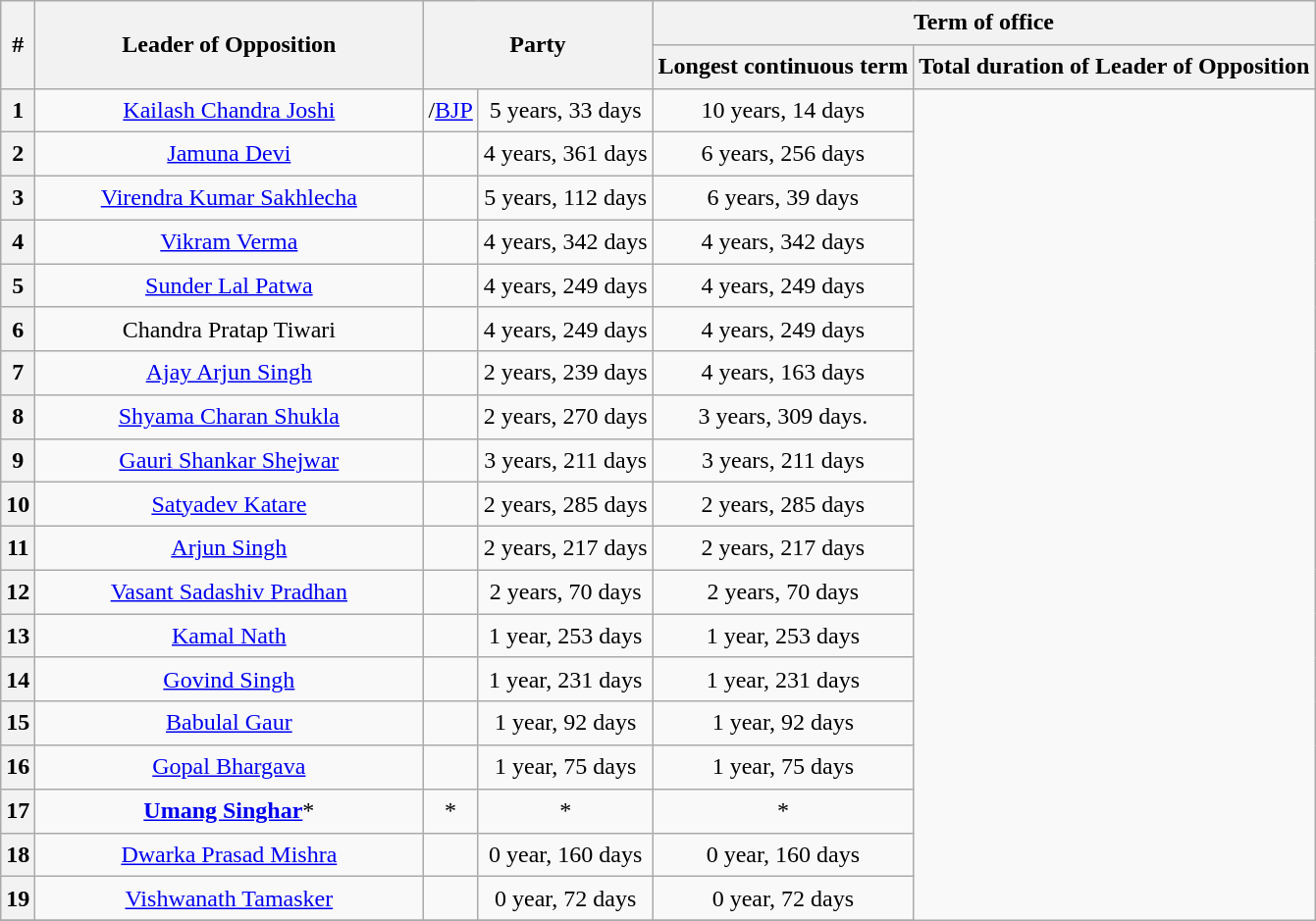<table class="wikitable sortable" style="line-height:1.4em; text-align:center">
<tr>
<th data-sort-type=number rowspan = "2">#</th>
<th rowspan="2" style="width:16em">Leader of Opposition</th>
<th rowspan="2" colspan=2 style="width:8em">Party</th>
<th colspan="2">Term of office</th>
</tr>
<tr>
<th>Longest continuous term</th>
<th>Total duration of Leader of Opposition</th>
</tr>
<tr>
<th data-sort-value="1">1</th>
<td><a href='#'>Kailash Chandra Joshi</a></td>
<td>/<a href='#'>BJP</a></td>
<td>5 years, 33 days</td>
<td>10 years, 14 days</td>
</tr>
<tr>
<th data-sort-value="2">2</th>
<td><a href='#'>Jamuna Devi</a></td>
<td></td>
<td>4 years, 361 days</td>
<td>6 years, 256 days</td>
</tr>
<tr>
<th data-sort-value="3">3</th>
<td><a href='#'>Virendra Kumar Sakhlecha</a></td>
<td></td>
<td>5 years, 112 days</td>
<td>6 years, 39 days</td>
</tr>
<tr>
<th data-sort-value="4">4</th>
<td><a href='#'>Vikram Verma</a></td>
<td></td>
<td>4 years, 342 days</td>
<td>4 years, 342 days</td>
</tr>
<tr>
<th data-sort-value="5">5</th>
<td><a href='#'>Sunder Lal Patwa</a></td>
<td></td>
<td>4 years, 249 days</td>
<td>4 years, 249 days</td>
</tr>
<tr>
<th data-sort-value="6">6</th>
<td>Chandra Pratap Tiwari</td>
<td></td>
<td>4 years, 249 days</td>
<td>4 years, 249 days</td>
</tr>
<tr>
<th data-sort-value="7">7</th>
<td><a href='#'>Ajay Arjun Singh</a></td>
<td></td>
<td>2 years, 239 days</td>
<td>4 years, 163 days</td>
</tr>
<tr>
<th data-sort-value="8">8</th>
<td><a href='#'>Shyama Charan Shukla</a></td>
<td></td>
<td>2 years, 270 days</td>
<td>3 years, 309 days.</td>
</tr>
<tr>
<th data-sort-value="9">9</th>
<td><a href='#'>Gauri Shankar Shejwar</a></td>
<td></td>
<td>3 years, 211 days</td>
<td>3 years, 211 days</td>
</tr>
<tr>
<th data-sort-value="10">10</th>
<td><a href='#'>Satyadev Katare</a></td>
<td></td>
<td>2 years, 285 days</td>
<td>2 years, 285 days</td>
</tr>
<tr>
<th data-sort-value="11">11</th>
<td><a href='#'>Arjun Singh</a></td>
<td></td>
<td>2 years, 217 days</td>
<td>2 years, 217 days</td>
</tr>
<tr>
<th data-sort-value="12">12</th>
<td><a href='#'>Vasant Sadashiv Pradhan</a></td>
<td></td>
<td>2 years, 70 days</td>
<td>2 years, 70 days</td>
</tr>
<tr>
<th data-sort-value="13">13</th>
<td><a href='#'>Kamal Nath</a></td>
<td></td>
<td>1 year, 253 days</td>
<td>1 year, 253 days</td>
</tr>
<tr>
<th data-sort-value="14">14</th>
<td><a href='#'>Govind Singh</a></td>
<td></td>
<td>1 year, 231 days</td>
<td>1 year, 231 days</td>
</tr>
<tr>
<th data-sort-value="15">15</th>
<td><a href='#'>Babulal Gaur</a></td>
<td></td>
<td>1 year, 92 days</td>
<td>1 year, 92 days</td>
</tr>
<tr>
<th data-sort-value="16">16</th>
<td><a href='#'>Gopal Bhargava</a></td>
<td></td>
<td>1 year, 75 days</td>
<td>1 year, 75 days</td>
</tr>
<tr>
<th data-sort-value="17">17</th>
<td><strong><a href='#'>Umang Singhar</a></strong>*</td>
<td>*</td>
<td><strong></strong>*</td>
<td><strong></strong>*</td>
</tr>
<tr>
<th data-sort-value="18">18</th>
<td><a href='#'>Dwarka Prasad Mishra</a></td>
<td></td>
<td>0 year, 160 days</td>
<td>0 year, 160 days</td>
</tr>
<tr>
<th data-sort-value="19">19</th>
<td><a href='#'>Vishwanath Tamasker</a></td>
<td></td>
<td>0 year, 72 days</td>
<td>0 year, 72 days</td>
</tr>
<tr>
</tr>
</table>
